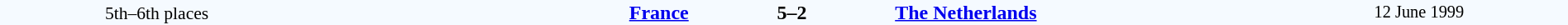<table style="width: 100%; background:#F5FAFF;" cellspacing="0">
<tr>
<td align=center rowspan=3 width=20% style=font-size:90%>5th–6th places</td>
</tr>
<tr>
<td width=24% align=right><strong><a href='#'>France</a></strong></td>
<td align=center width=13%><strong>5–2</strong></td>
<td width=24%><strong><a href='#'>The Netherlands</a></strong></td>
<td style=font-size:85% rowspan=3 align=center>12 June 1999</td>
</tr>
</table>
